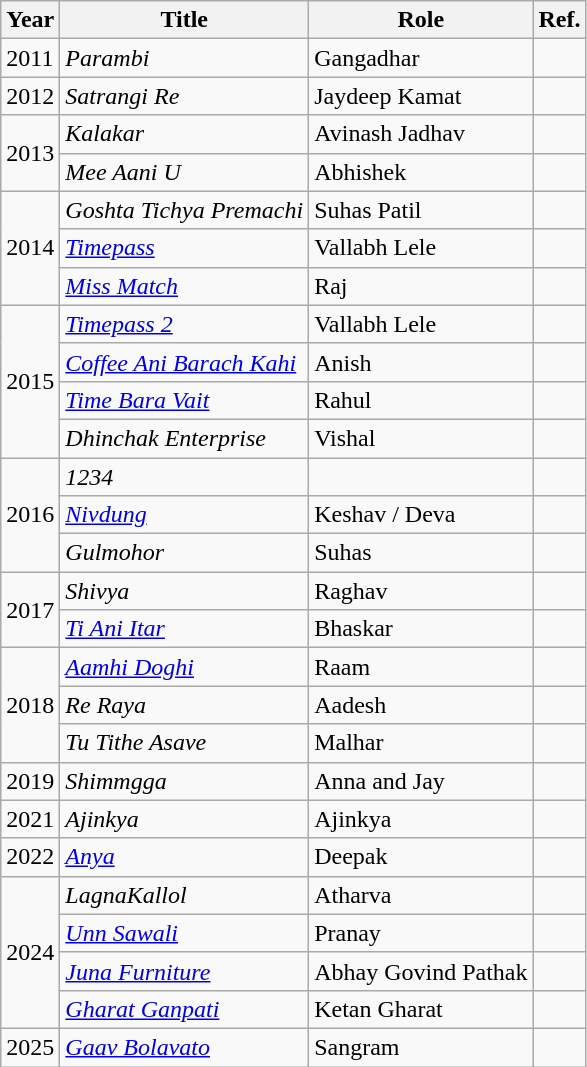<table class="wikitable sortable" style="font-size:100%">
<tr style="text-align:center;">
<th>Year</th>
<th>Title</th>
<th>Role</th>
<th>Ref.</th>
</tr>
<tr>
<td>2011</td>
<td><em>Parambi</em></td>
<td>Gangadhar</td>
<td style="text-align:center;"></td>
</tr>
<tr>
<td>2012</td>
<td><em>Satrangi Re</em></td>
<td>Jaydeep Kamat</td>
<td></td>
</tr>
<tr>
<td Rowspan="2">2013</td>
<td><em>Kalakar</em></td>
<td>Avinash Jadhav</td>
<td style="text-align:center;"></td>
</tr>
<tr>
<td><em>Mee Aani U</em></td>
<td>Abhishek</td>
<td></td>
</tr>
<tr>
<td Rowspan="3">2014</td>
<td><em>Goshta Tichya Premachi</em></td>
<td>Suhas Patil</td>
<td></td>
</tr>
<tr>
<td><em><a href='#'>Timepass</a></em></td>
<td>Vallabh Lele</td>
<td style="text-align:center;"></td>
</tr>
<tr>
<td><em><a href='#'>Miss Match</a></em></td>
<td>Raj</td>
<td style="text-align:center;"></td>
</tr>
<tr>
<td Rowspan="4">2015</td>
<td><em><a href='#'>Timepass 2</a></em></td>
<td>Vallabh Lele</td>
<td style="text-align:center;"></td>
</tr>
<tr>
<td><em><a href='#'>Coffee Ani Barach Kahi</a></em></td>
<td>Anish</td>
<td style="text-align:center;"></td>
</tr>
<tr>
<td><em><a href='#'>Time Bara Vait</a></em></td>
<td>Rahul</td>
<td style="text-align:center;"></td>
</tr>
<tr>
<td><em>Dhinchak Enterprise</em></td>
<td>Vishal</td>
<td style="text-align:center;"></td>
</tr>
<tr>
<td Rowspan="3">2016</td>
<td><em>1234</em></td>
<td></td>
<td></td>
</tr>
<tr>
<td><em><a href='#'>Nivdung</a></em></td>
<td>Keshav / Deva</td>
<td></td>
</tr>
<tr>
<td><em>Gulmohor</em></td>
<td>Suhas</td>
<td></td>
</tr>
<tr>
<td Rowspan="2">2017</td>
<td><em>Shivya</em></td>
<td>Raghav</td>
<td style="text-align:center;"></td>
</tr>
<tr>
<td><em><a href='#'>Ti Ani Itar</a></em></td>
<td>Bhaskar</td>
<td></td>
</tr>
<tr>
<td Rowspan="3">2018</td>
<td><em><a href='#'>Aamhi Doghi</a></em></td>
<td>Raam</td>
<td></td>
</tr>
<tr>
<td><em>Re Raya</em></td>
<td>Aadesh</td>
<td style="text-align:center;"></td>
</tr>
<tr>
<td><em>Tu Tithe Asave</em></td>
<td>Malhar</td>
<td></td>
</tr>
<tr>
<td>2019</td>
<td><em>Shimmgga</em></td>
<td>Anna and Jay</td>
<td></td>
</tr>
<tr>
<td>2021</td>
<td><em>Ajinkya</em></td>
<td>Ajinkya</td>
<td></td>
</tr>
<tr>
<td>2022</td>
<td><em><a href='#'>Anya</a></em></td>
<td>Deepak</td>
<td></td>
</tr>
<tr>
<td Rowspan="4">2024</td>
<td><em>LagnaKallol</em></td>
<td>Atharva</td>
<td></td>
</tr>
<tr>
<td><em><a href='#'>Unn Sawali</a></em></td>
<td>Pranay</td>
<td></td>
</tr>
<tr>
<td><em><a href='#'>Juna Furniture</a></em></td>
<td>Abhay Govind Pathak</td>
<td></td>
</tr>
<tr>
<td><em><a href='#'>Gharat Ganpati</a></em></td>
<td>Ketan Gharat</td>
<td></td>
</tr>
<tr>
<td>2025</td>
<td><em><a href='#'>Gaav Bolavato</a></em></td>
<td>Sangram</td>
<td></td>
</tr>
</table>
